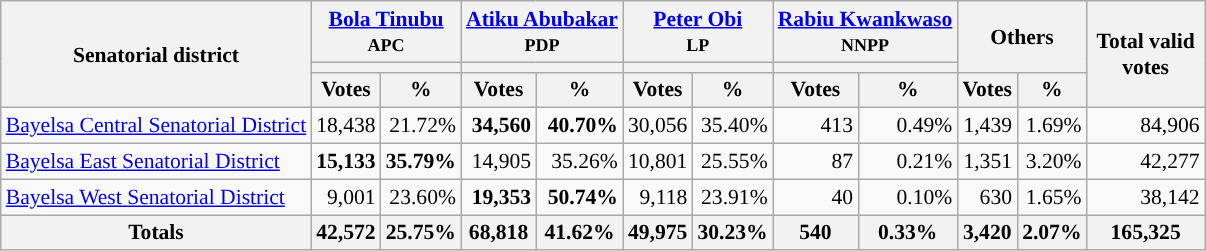<table class="wikitable sortable" style="text-align:right; font-size:90%">
<tr>
<th rowspan="3" style="max-width:7.5em;">Senatorial district</th>
<th colspan="2"><a href='#'>Bola Tinubu</a><br><small>APC</small></th>
<th colspan="2"><a href='#'>Atiku Abubakar</a><br><small>PDP</small></th>
<th colspan="2"><a href='#'>Peter Obi</a><br><small>LP</small></th>
<th colspan="2"><a href='#'>Rabiu Kwankwaso</a><br><small>NNPP</small></th>
<th colspan="2" rowspan="2">Others</th>
<th rowspan="3" style="max-width:5em;">Total valid votes</th>
</tr>
<tr>
<th colspan=2 style="background-color:"></th>
<th colspan=2 style="background-color:"></th>
<th colspan=2 style="background-color:"></th>
<th colspan=2 style="background-color:"></th>
</tr>
<tr>
<th>Votes</th>
<th>%</th>
<th>Votes</th>
<th>%</th>
<th>Votes</th>
<th>%</th>
<th>Votes</th>
<th>%</th>
<th>Votes</th>
<th>%</th>
</tr>
<tr style="background-color:#">
<td style="text-align:left;"><a href='#'>Bayelsa Central Senatorial District</a></td>
<td>18,438</td>
<td>21.72%</td>
<td><strong>34,560</strong></td>
<td><strong>40.70%</strong></td>
<td>30,056</td>
<td>35.40%</td>
<td>413</td>
<td>0.49%</td>
<td>1,439</td>
<td>1.69%</td>
<td>84,906</td>
</tr>
<tr style="background-color:#">
<td style="text-align:left;"><a href='#'>Bayelsa East Senatorial District</a></td>
<td><strong>15,133</strong></td>
<td><strong>35.79%</strong></td>
<td>14,905</td>
<td>35.26%</td>
<td>10,801</td>
<td>25.55%</td>
<td>87</td>
<td>0.21%</td>
<td>1,351</td>
<td>3.20%</td>
<td>42,277</td>
</tr>
<tr style="background-color:#">
<td style="text-align:left;"><a href='#'>Bayelsa West Senatorial District</a></td>
<td>9,001</td>
<td>23.60%</td>
<td><strong>19,353</strong></td>
<td><strong>50.74%</strong></td>
<td>9,118</td>
<td>23.91%</td>
<td>40</td>
<td>0.10%</td>
<td>630</td>
<td>1.65%</td>
<td>38,142</td>
</tr>
<tr>
<th>Totals</th>
<th>42,572</th>
<th>25.75%</th>
<th>68,818</th>
<th>41.62%</th>
<th>49,975</th>
<th>30.23%</th>
<th>540</th>
<th>0.33%</th>
<th>3,420</th>
<th>2.07%</th>
<th>165,325</th>
</tr>
</table>
